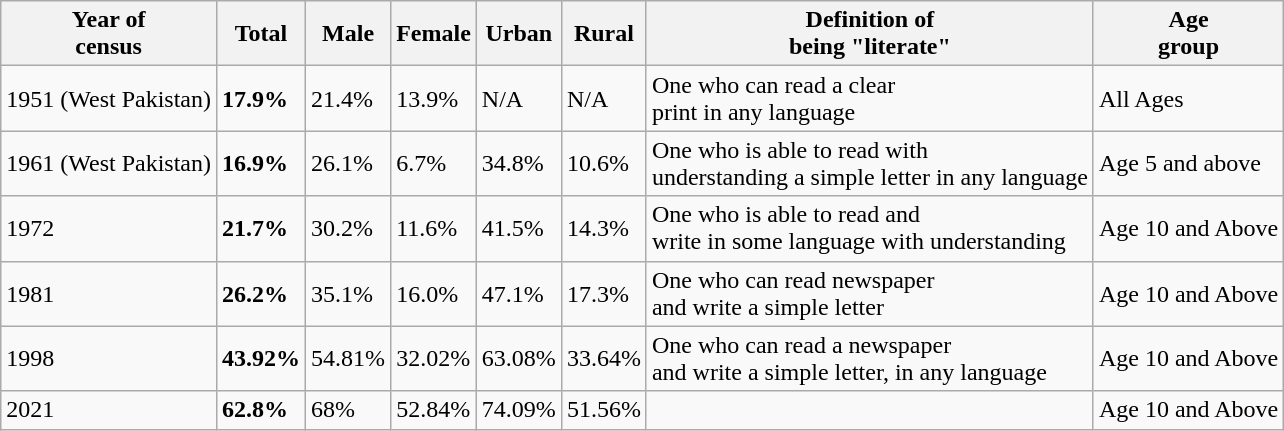<table class="wikitable">
<tr>
<th>Year of<br>census 
</th>
<th>Total</th>
<th>Male</th>
<th>Female</th>
<th>Urban</th>
<th>Rural</th>
<th>Definition of<br>being "literate"</th>
<th>Age<br>group</th>
</tr>
<tr>
<td>1951 (West Pakistan)</td>
<td><strong>17.9%</strong></td>
<td>21.4%</td>
<td>13.9%</td>
<td>N/A</td>
<td>N/A</td>
<td>One who can read a clear<br>print in any language</td>
<td>All Ages</td>
</tr>
<tr>
<td>1961 (West Pakistan)</td>
<td><strong>16.9%</strong></td>
<td>26.1%</td>
<td>6.7%</td>
<td>34.8%</td>
<td>10.6%</td>
<td>One who is able to read with<br>understanding a simple letter in any language</td>
<td>Age 5 and above</td>
</tr>
<tr>
<td>1972</td>
<td><strong>21.7%</strong></td>
<td>30.2%</td>
<td>11.6%</td>
<td>41.5%</td>
<td>14.3%</td>
<td>One who is able to read and<br>write in some language with understanding</td>
<td>Age 10 and Above</td>
</tr>
<tr>
<td>1981</td>
<td><strong>26.2%</strong></td>
<td>35.1%</td>
<td>16.0%</td>
<td>47.1%</td>
<td>17.3%</td>
<td>One who can read newspaper<br>and write a simple letter</td>
<td>Age 10 and Above</td>
</tr>
<tr>
<td>1998</td>
<td><strong>43.92%</strong></td>
<td>54.81%</td>
<td>32.02%</td>
<td>63.08%</td>
<td>33.64%</td>
<td>One who can read a newspaper<br>and write a simple letter, in any language</td>
<td>Age 10 and Above</td>
</tr>
<tr>
<td>2021</td>
<td><strong>62.8%</strong></td>
<td>68%</td>
<td>52.84%</td>
<td>74.09%</td>
<td>51.56%</td>
<td></td>
<td>Age 10 and Above</td>
</tr>
</table>
